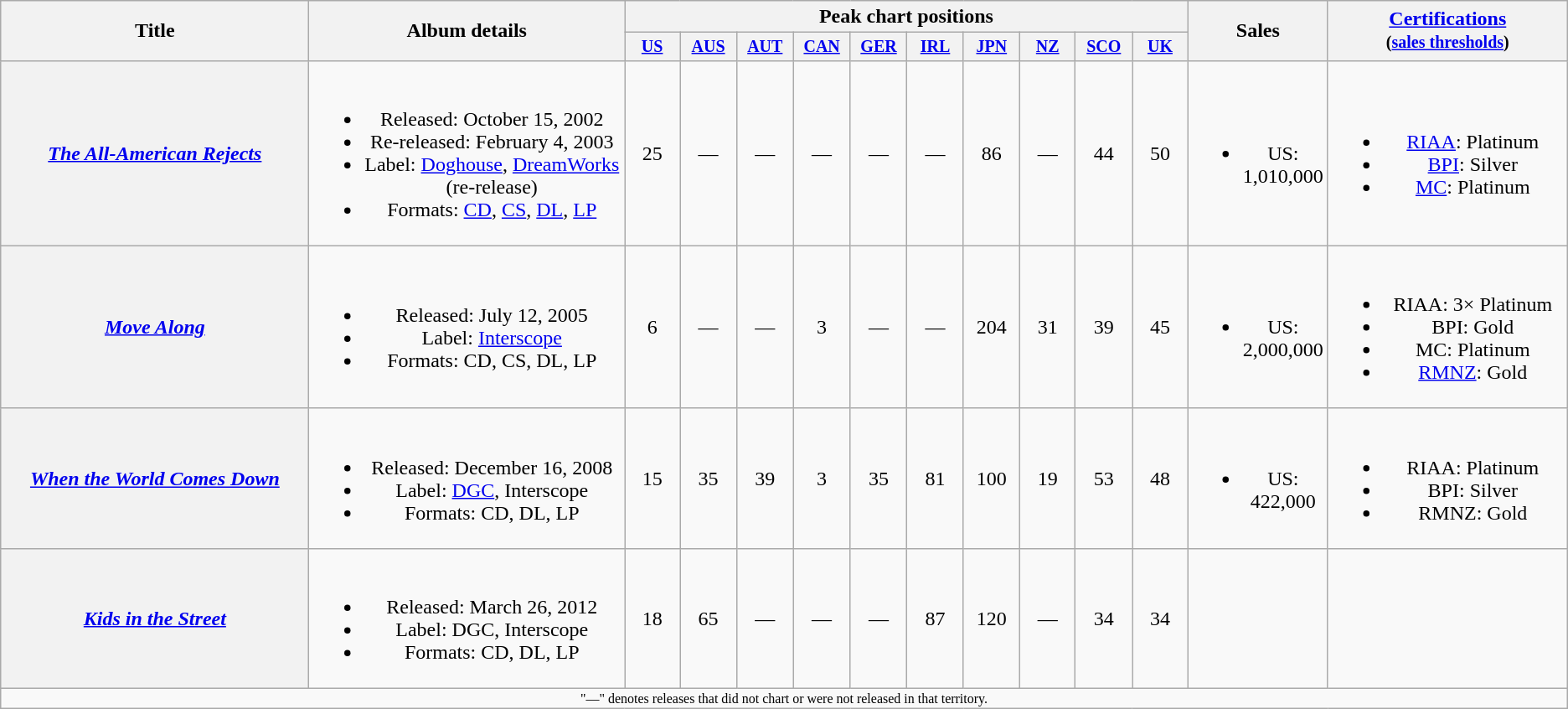<table class="wikitable plainrowheaders" style="text-align:center;">
<tr>
<th scope="col" rowspan="2" style="width:16em;">Title</th>
<th scope="col" rowspan="2" style="width:16em;">Album details</th>
<th colspan="10">Peak chart positions</th>
<th rowspan="2">Sales</th>
<th rowspan="2" style="width:12em;"><a href='#'>Certifications</a><br><small>(<a href='#'>sales thresholds</a>)</small></th>
</tr>
<tr style="font-size:smaller;">
<th style="width:3em;"><a href='#'>US</a><br></th>
<th style="width:3em;"><a href='#'>AUS</a><br></th>
<th style="width:3em;"><a href='#'>AUT</a><br></th>
<th style="width:3em;"><a href='#'>CAN</a><br></th>
<th style="width:3em;"><a href='#'>GER</a><br></th>
<th style="width:3em;"><a href='#'>IRL</a><br></th>
<th style="width:3em;"><a href='#'>JPN</a><br></th>
<th style="width:3em;"><a href='#'>NZ</a><br></th>
<th style="width:3em;"><a href='#'>SCO</a><br></th>
<th style="width:3em;"><a href='#'>UK</a><br></th>
</tr>
<tr>
<th scope="row"><em><a href='#'>The All-American Rejects</a></em></th>
<td><br><ul><li>Released: October 15, 2002</li><li>Re-released: February 4, 2003</li><li>Label: <a href='#'>Doghouse</a>, <a href='#'>DreamWorks</a> (re-release)</li><li>Formats: <a href='#'>CD</a>, <a href='#'>CS</a>, <a href='#'>DL</a>, <a href='#'>LP</a></li></ul></td>
<td>25</td>
<td>—</td>
<td>—</td>
<td>—</td>
<td>—</td>
<td>—</td>
<td>86</td>
<td>—</td>
<td>44</td>
<td>50</td>
<td><br><ul><li>US: 1,010,000</li></ul></td>
<td><br><ul><li><a href='#'>RIAA</a>: Platinum</li><li><a href='#'>BPI</a>: Silver</li><li><a href='#'>MC</a>: Platinum</li></ul></td>
</tr>
<tr>
<th scope="row"><em><a href='#'>Move Along</a></em></th>
<td><br><ul><li>Released: July 12, 2005</li><li>Label: <a href='#'>Interscope</a></li><li>Formats: CD, CS, DL, LP</li></ul></td>
<td>6</td>
<td>—</td>
<td>—</td>
<td>3</td>
<td>—</td>
<td>—</td>
<td>204</td>
<td>31</td>
<td>39</td>
<td>45</td>
<td><br><ul><li>US: 2,000,000</li></ul></td>
<td><br><ul><li>RIAA: 3× Platinum</li><li>BPI: Gold</li><li>MC: Platinum</li><li><a href='#'>RMNZ</a>: Gold</li></ul></td>
</tr>
<tr>
<th scope="row"><em><a href='#'>When the World Comes Down</a></em></th>
<td><br><ul><li>Released: December 16, 2008</li><li>Label: <a href='#'>DGC</a>, Interscope</li><li>Formats: CD, DL, LP</li></ul></td>
<td>15</td>
<td>35</td>
<td>39</td>
<td>3</td>
<td>35</td>
<td>81</td>
<td>100</td>
<td>19</td>
<td>53</td>
<td>48</td>
<td><br><ul><li>US: 422,000</li></ul></td>
<td><br><ul><li>RIAA: Platinum</li><li>BPI: Silver</li><li>RMNZ: Gold</li></ul></td>
</tr>
<tr>
<th scope="row"><em><a href='#'>Kids in the Street</a></em></th>
<td><br><ul><li>Released: March 26, 2012</li><li>Label: DGC, Interscope</li><li>Formats: CD, DL, LP</li></ul></td>
<td>18</td>
<td>65</td>
<td>—</td>
<td>—</td>
<td>—</td>
<td>87</td>
<td>120</td>
<td>—</td>
<td>34</td>
<td>34</td>
<td></td>
<td></td>
</tr>
<tr>
<td colspan="15" style="text-align:center; font-size:8pt;">"—" denotes releases that did not chart or were not released in that territory.</td>
</tr>
</table>
